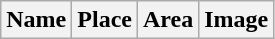<table class="wikitable">
<tr>
<th>Name</th>
<th>Place</th>
<th>Area</th>
<th>Image<br>

</th>
</tr>
</table>
